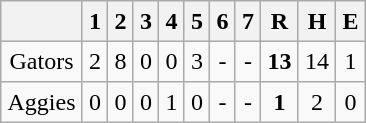<table align = right border="2" cellpadding="4" cellspacing="0" style="margin: 1em 1em 1em 1em; background: #F9F9F9; border: 1px #aaa solid; border-collapse: collapse;">
<tr align=center style="background: #F2F2F2;">
<th></th>
<th>1</th>
<th>2</th>
<th>3</th>
<th>4</th>
<th>5</th>
<th>6</th>
<th>7</th>
<th>R</th>
<th>H</th>
<th>E</th>
</tr>
<tr align=center>
<td>Gators</td>
<td>2</td>
<td>8</td>
<td>0</td>
<td>0</td>
<td>3</td>
<td>-</td>
<td>-</td>
<td><strong>13</strong></td>
<td>14</td>
<td>1</td>
</tr>
<tr align=center>
<td>Aggies</td>
<td>0</td>
<td>0</td>
<td>0</td>
<td>1</td>
<td>0</td>
<td>-</td>
<td>-</td>
<td><strong>1</strong></td>
<td>2</td>
<td>0</td>
</tr>
</table>
